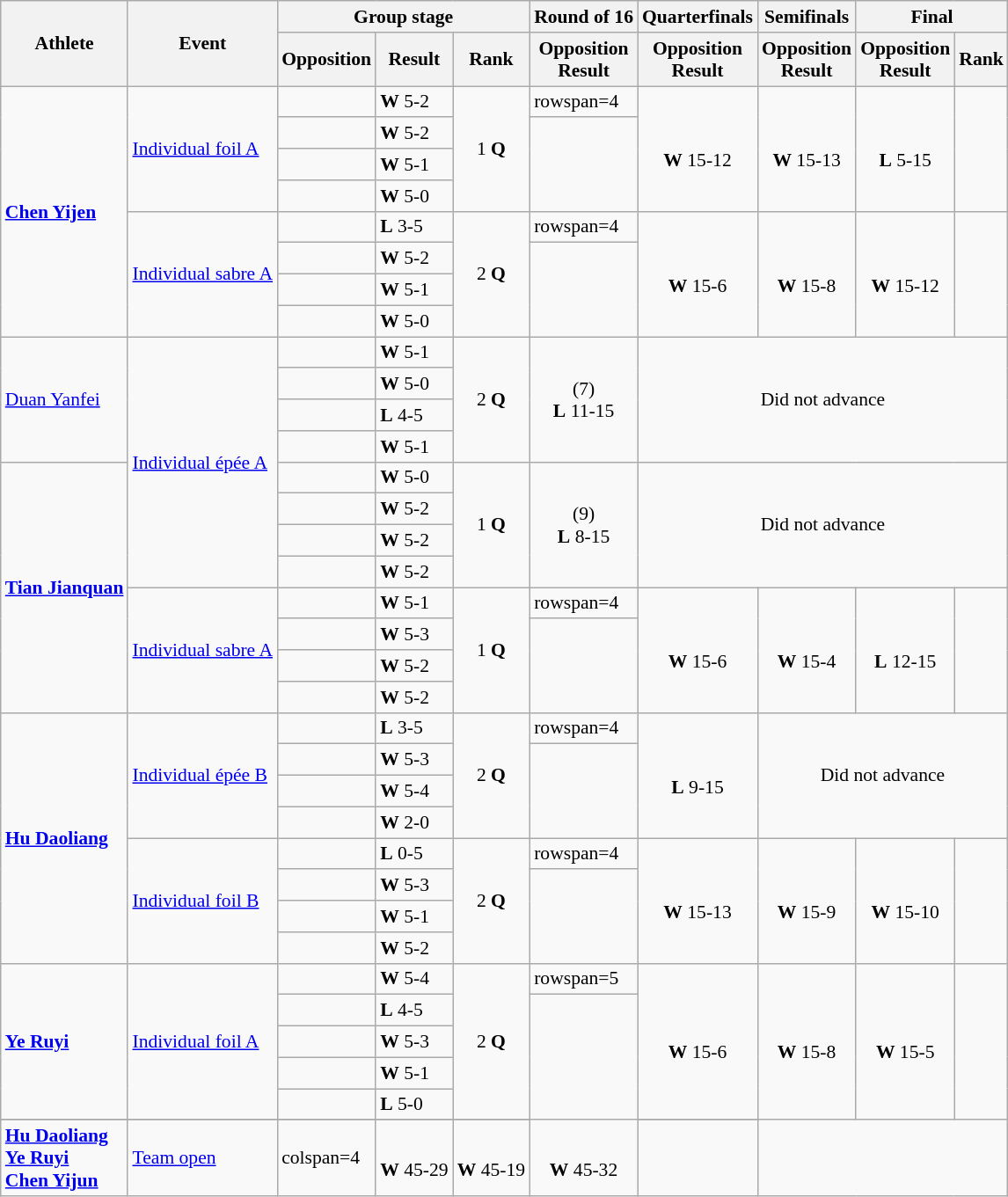<table class=wikitable style="font-size:90%">
<tr>
<th rowspan="2">Athlete</th>
<th rowspan="2">Event</th>
<th colspan="3">Group stage</th>
<th>Round of 16</th>
<th>Quarterfinals</th>
<th>Semifinals</th>
<th colspan="2">Final</th>
</tr>
<tr>
<th>Opposition</th>
<th>Result</th>
<th>Rank</th>
<th>Opposition<br>Result</th>
<th>Opposition<br>Result</th>
<th>Opposition<br>Result</th>
<th>Opposition<br>Result</th>
<th>Rank</th>
</tr>
<tr>
<td align=left rowspan=8><strong><a href='#'>Chen Yijen</a></strong></td>
<td align=left rowspan=4><a href='#'>Individual foil A</a></td>
<td></td>
<td><strong>W</strong> 5-2</td>
<td align=center rowspan=4>1 <strong>Q</strong></td>
<td>rowspan=4 </td>
<td align=center rowspan=4><br><strong>W</strong> 15-12</td>
<td align=center rowspan=4><br><strong>W</strong> 15-13</td>
<td align=center rowspan=4><br><strong>L</strong> 5-15</td>
<td align=center rowspan=4></td>
</tr>
<tr>
<td></td>
<td><strong>W</strong> 5-2</td>
</tr>
<tr>
<td></td>
<td><strong>W</strong> 5-1</td>
</tr>
<tr>
<td></td>
<td><strong>W</strong> 5-0</td>
</tr>
<tr>
<td align=left rowspan=4><a href='#'>Individual sabre A</a></td>
<td></td>
<td><strong>L</strong> 3-5</td>
<td align=center rowspan=4>2 <strong>Q</strong></td>
<td>rowspan=4 </td>
<td align=center rowspan=4><br><strong>W</strong> 15-6</td>
<td align=center rowspan=4><br><strong>W</strong> 15-8</td>
<td align=center rowspan=4><br><strong>W</strong> 15-12</td>
<td align=center rowspan=4></td>
</tr>
<tr>
<td></td>
<td><strong>W</strong> 5-2</td>
</tr>
<tr>
<td></td>
<td><strong>W</strong> 5-1</td>
</tr>
<tr>
<td></td>
<td><strong>W</strong> 5-0</td>
</tr>
<tr>
<td align=left rowspan=4><a href='#'>Duan Yanfei</a></td>
<td align=left rowspan=8><a href='#'>Individual épée A</a></td>
<td></td>
<td><strong>W</strong> 5-1</td>
<td align=center rowspan=4>2 <strong>Q</strong></td>
<td align=center rowspan=4> (7)<br><strong>L</strong> 11-15</td>
<td align=center rowspan=4 colspan=4>Did not advance</td>
</tr>
<tr>
<td></td>
<td><strong>W</strong> 5-0</td>
</tr>
<tr>
<td></td>
<td><strong>L</strong> 4-5</td>
</tr>
<tr>
<td></td>
<td><strong>W</strong> 5-1</td>
</tr>
<tr>
<td align=left rowspan=8><strong><a href='#'>Tian Jianquan</a></strong></td>
<td></td>
<td><strong>W</strong> 5-0</td>
<td align=center rowspan=4>1 <strong>Q</strong></td>
<td align=center rowspan=4> (9)<br><strong>L</strong> 8-15</td>
<td align=center rowspan=4 colspan=4>Did not advance</td>
</tr>
<tr>
<td></td>
<td><strong>W</strong> 5-2</td>
</tr>
<tr>
<td></td>
<td><strong>W</strong> 5-2</td>
</tr>
<tr>
<td></td>
<td><strong>W</strong> 5-2</td>
</tr>
<tr>
<td align=left rowspan=4><a href='#'>Individual sabre A</a></td>
<td></td>
<td><strong>W</strong> 5-1</td>
<td align=center rowspan=4>1 <strong>Q</strong></td>
<td>rowspan=4 </td>
<td align=center rowspan=4><br><strong>W</strong> 15-6</td>
<td align=center rowspan=4><br><strong>W</strong> 15-4</td>
<td align=center rowspan=4><br><strong>L</strong> 12-15</td>
<td align=center rowspan=4></td>
</tr>
<tr>
<td></td>
<td><strong>W</strong> 5-3</td>
</tr>
<tr>
<td></td>
<td><strong>W</strong> 5-2</td>
</tr>
<tr>
<td></td>
<td><strong>W</strong> 5-2</td>
</tr>
<tr>
<td align=left rowspan=8><strong><a href='#'>Hu Daoliang</a></strong></td>
<td align=left rowspan=4><a href='#'>Individual épée B</a></td>
<td></td>
<td><strong>L</strong> 3-5</td>
<td align=center rowspan=4>2 <strong>Q</strong></td>
<td>rowspan=4 </td>
<td align=center rowspan=4><br><strong>L</strong> 9-15</td>
<td align=center rowspan=4 colspan=3>Did not advance</td>
</tr>
<tr>
<td></td>
<td><strong>W</strong> 5-3</td>
</tr>
<tr>
<td></td>
<td><strong>W</strong> 5-4</td>
</tr>
<tr>
<td></td>
<td><strong>W</strong> 2-0</td>
</tr>
<tr>
<td align=left rowspan=4><a href='#'>Individual foil B</a></td>
<td></td>
<td><strong>L</strong> 0-5</td>
<td align=center rowspan=4>2 <strong>Q</strong></td>
<td>rowspan=4 </td>
<td align=center rowspan=4><br><strong>W</strong> 15-13</td>
<td align=center rowspan=4><br><strong>W</strong> 15-9</td>
<td align=center rowspan=4><br><strong>W</strong> 15-10</td>
<td align=center rowspan=4></td>
</tr>
<tr>
<td></td>
<td><strong>W</strong> 5-3</td>
</tr>
<tr>
<td></td>
<td><strong>W</strong> 5-1</td>
</tr>
<tr>
<td></td>
<td><strong>W</strong> 5-2</td>
</tr>
<tr>
<td align=left rowspan=5><strong><a href='#'>Ye Ruyi</a></strong></td>
<td align=left rowspan=5><a href='#'>Individual foil A</a></td>
<td></td>
<td><strong>W</strong> 5-4</td>
<td align=center rowspan=5>2 <strong>Q</strong></td>
<td>rowspan=5 </td>
<td align=center rowspan=5><br><strong>W</strong> 15-6</td>
<td align=center rowspan=5><br><strong>W</strong> 15-8</td>
<td align=center rowspan=5><br><strong>W</strong> 15-5</td>
<td align=center rowspan=5></td>
</tr>
<tr>
<td></td>
<td><strong>L</strong> 4-5</td>
</tr>
<tr>
<td></td>
<td><strong>W</strong> 5-3</td>
</tr>
<tr>
<td></td>
<td><strong>W</strong> 5-1</td>
</tr>
<tr>
<td></td>
<td><strong>L</strong> 5-0</td>
</tr>
<tr>
</tr>
<tr>
<td align=left><strong><a href='#'>Hu Daoliang</a></strong><br><strong><a href='#'>Ye Ruyi</a></strong><br><strong><a href='#'>Chen Yijun</a></strong></td>
<td align=left><a href='#'>Team open</a></td>
<td>colspan=4 </td>
<td align=center><br><strong>W</strong> 45-29</td>
<td align=center><br><strong>W</strong> 45-19</td>
<td align=center><br><strong>W</strong> 45-32</td>
<td align=center></td>
</tr>
</table>
